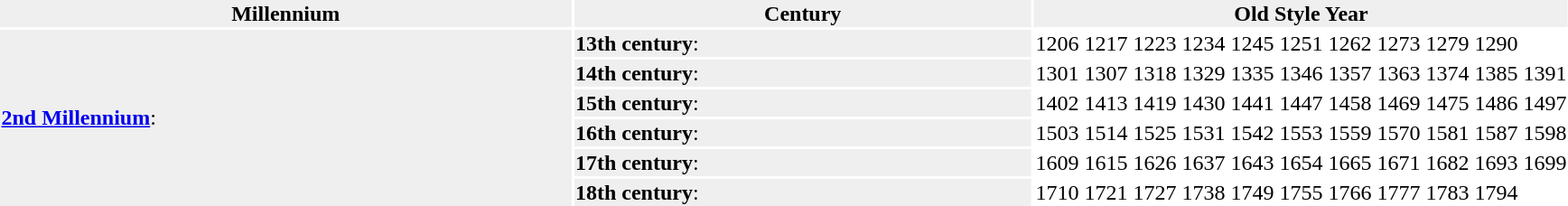<table>
<tr style="background-color:#efefef;">
<th>Millennium</th>
<th>Century</th>
<th align="center" colspan="11">Old Style Year</th>
</tr>
<tr>
<td style="background-color:#efefef;" rowspan="6"><strong><a href='#'>2nd Millennium</a></strong>:</td>
<td style="background-color:#efefef;"><strong>13th century</strong>:</td>
<td width="3%">1206</td>
<td width="3%">1217</td>
<td width="3%">1223</td>
<td width="3%">1234</td>
<td width="3%">1245</td>
<td width="3%">1251</td>
<td width="3%">1262</td>
<td width="3%">1273</td>
<td width="3%">1279</td>
<td width="3%">1290</td>
</tr>
<tr>
<td style="background-color:#efefef;"><strong>14th century</strong>:</td>
<td width="3%">1301</td>
<td width="3%">1307</td>
<td width="3%">1318</td>
<td width="3%">1329</td>
<td width="3%">1335</td>
<td width="3%">1346</td>
<td width="3%">1357</td>
<td width="3%">1363</td>
<td width="3%">1374</td>
<td width="3%">1385</td>
<td width="3%">1391</td>
</tr>
<tr>
<td style="background-color:#efefef;"><strong>15th century</strong>:</td>
<td width="3%">1402</td>
<td width="3%">1413</td>
<td width="3%">1419</td>
<td width="3%">1430</td>
<td width="3%">1441</td>
<td width="3%">1447</td>
<td width="3%">1458</td>
<td width="3%">1469</td>
<td width="3%">1475</td>
<td width="3%">1486</td>
<td width="3%">1497</td>
</tr>
<tr>
<td style="background-color:#efefef;"><strong>16th century</strong>:</td>
<td width="3%">1503</td>
<td width="3%">1514</td>
<td width="3%">1525</td>
<td width="3%">1531</td>
<td width="3%">1542</td>
<td width="3%">1553</td>
<td width="3%">1559</td>
<td width="3%">1570</td>
<td width="3%">1581</td>
<td width="3%">1587</td>
<td width="3%">1598</td>
</tr>
<tr>
<td style="background-color:#efefef;"><strong>17th century</strong>:</td>
<td width="3%">1609</td>
<td width="3%">1615</td>
<td width="3%">1626</td>
<td width="3%">1637</td>
<td width="3%">1643</td>
<td width="3%">1654</td>
<td width="3%">1665</td>
<td width="3%">1671</td>
<td width="3%">1682</td>
<td width="3%">1693</td>
<td width="3%">1699</td>
</tr>
<tr>
<td style="background-color:#efefef;"><strong>18th century</strong>:</td>
<td width="3%">1710</td>
<td width="3%">1721</td>
<td width="3%">1727</td>
<td width="3%">1738</td>
<td width="3%">1749</td>
<td width="3%">1755</td>
<td width="3%">1766</td>
<td width="3%">1777</td>
<td width="3%">1783</td>
<td width="3%">1794</td>
</tr>
</table>
